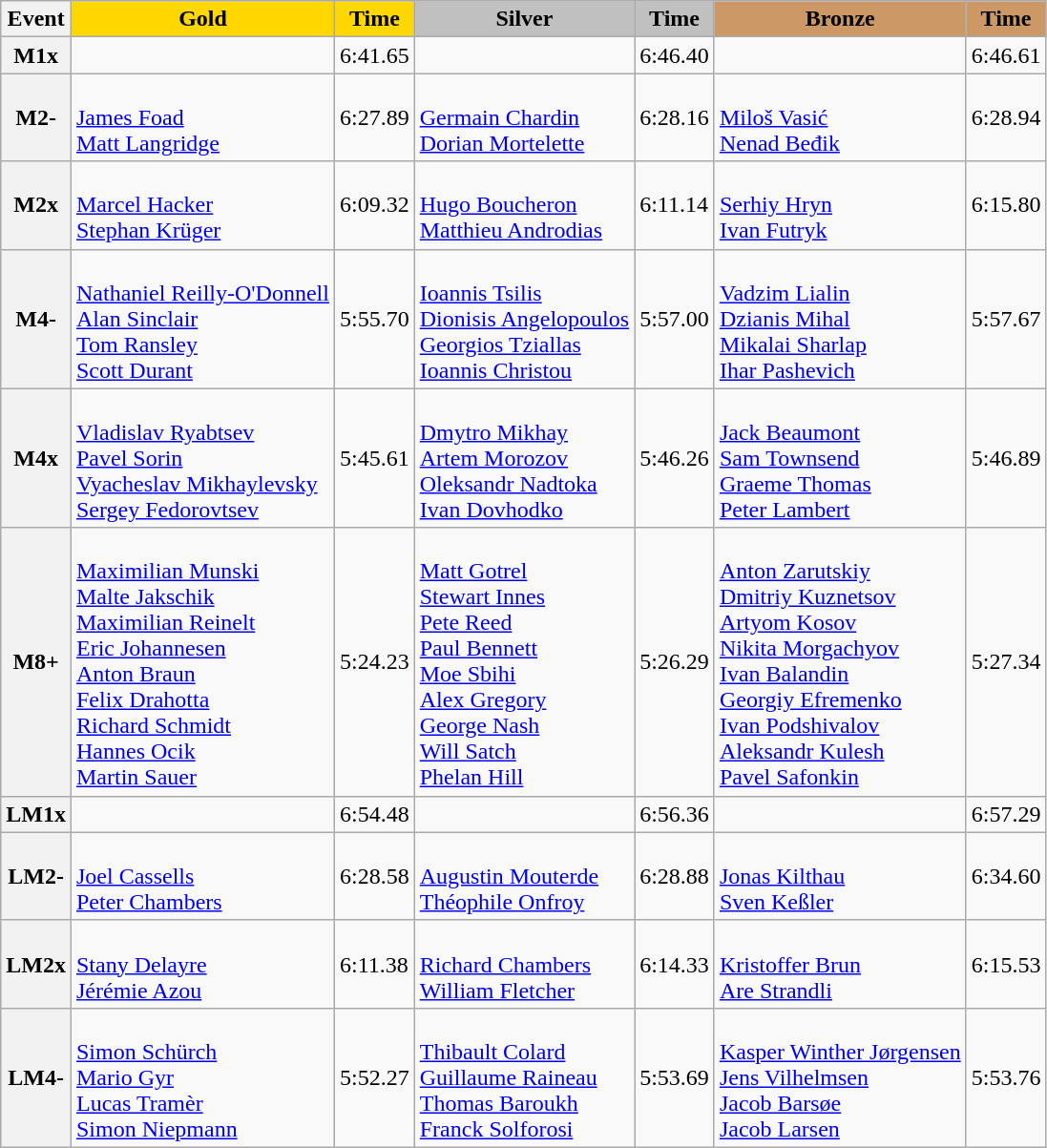<table class="wikitable">
<tr>
<th scope="col">Event</th>
<th scope="col" style="background:gold;">Gold</th>
<th scope="col" style="background:gold;">Time</th>
<th scope="col" style="background:silver;">Silver</th>
<th scope="col" style="background:silver;">Time</th>
<th scope="col" style="background:#c96;">Bronze</th>
<th scope="col" style="background:#c96;">Time</th>
</tr>
<tr>
<th scope="row">M1x</th>
<td></td>
<td>6:41.65</td>
<td></td>
<td>6:46.40</td>
<td></td>
<td>6:46.61</td>
</tr>
<tr>
<th scope="row">M2-</th>
<td><br><a href='#'>James Foad</a><br><a href='#'>Matt Langridge</a></td>
<td>6:27.89</td>
<td><br><a href='#'>Germain Chardin</a><br><a href='#'>Dorian Mortelette</a></td>
<td>6:28.16</td>
<td><br><a href='#'>Miloš Vasić</a><br><a href='#'>Nenad Beđik</a></td>
<td>6:28.94</td>
</tr>
<tr>
<th scope="row">M2x</th>
<td><br><a href='#'>Marcel Hacker</a><br><a href='#'>Stephan Krüger</a></td>
<td>6:09.32</td>
<td><br><a href='#'>Hugo Boucheron</a><br><a href='#'>Matthieu Androdias</a></td>
<td>6:11.14</td>
<td><br><a href='#'>Serhiy Hryn</a><br><a href='#'>Ivan Futryk</a></td>
<td>6:15.80</td>
</tr>
<tr>
<th scope="row">M4-</th>
<td><br><a href='#'>Nathaniel Reilly-O'Donnell</a><br><a href='#'>Alan Sinclair</a><br><a href='#'>Tom Ransley</a><br><a href='#'>Scott Durant</a></td>
<td>5:55.70</td>
<td><br><a href='#'>Ioannis Tsilis</a><br><a href='#'>Dionisis Angelopoulos</a><br><a href='#'>Georgios Tziallas</a><br><a href='#'>Ioannis Christou</a></td>
<td>5:57.00</td>
<td><br><a href='#'>Vadzim Lialin</a><br><a href='#'>Dzianis Mihal</a><br><a href='#'>Mikalai Sharlap</a><br><a href='#'>Ihar Pashevich</a></td>
<td>5:57.67</td>
</tr>
<tr>
<th scope="row">M4x</th>
<td><br><a href='#'>Vladislav Ryabtsev</a><br><a href='#'>Pavel Sorin</a><br><a href='#'>Vyacheslav Mikhaylevsky</a><br><a href='#'>Sergey Fedorovtsev</a></td>
<td>5:45.61</td>
<td><br><a href='#'>Dmytro Mikhay</a><br><a href='#'>Artem Morozov</a><br><a href='#'>Oleksandr Nadtoka</a><br><a href='#'>Ivan Dovhodko</a></td>
<td>5:46.26</td>
<td><br><a href='#'>Jack Beaumont</a><br><a href='#'>Sam Townsend</a><br><a href='#'>Graeme Thomas</a><br><a href='#'>Peter Lambert</a></td>
<td>5:46.89</td>
</tr>
<tr>
<th scope="row">M8+</th>
<td><br><a href='#'>Maximilian Munski</a><br><a href='#'>Malte Jakschik</a><br><a href='#'>Maximilian Reinelt</a><br><a href='#'>Eric Johannesen</a><br><a href='#'>Anton Braun</a><br><a href='#'>Felix Drahotta</a><br><a href='#'>Richard Schmidt</a><br><a href='#'>Hannes Ocik</a><br><a href='#'>Martin Sauer</a></td>
<td>5:24.23</td>
<td><br><a href='#'>Matt Gotrel</a><br><a href='#'>Stewart Innes</a><br><a href='#'>Pete Reed</a><br><a href='#'>Paul Bennett</a><br><a href='#'>Moe Sbihi</a><br><a href='#'>Alex Gregory</a><br><a href='#'>George Nash</a><br><a href='#'>Will Satch</a><br><a href='#'>Phelan Hill</a></td>
<td>5:26.29</td>
<td><br><a href='#'>Anton Zarutskiy</a><br><a href='#'>Dmitriy Kuznetsov</a><br><a href='#'>Artyom Kosov</a><br><a href='#'>Nikita Morgachyov</a><br><a href='#'>Ivan Balandin</a><br><a href='#'>Georgiy Efremenko</a><br><a href='#'>Ivan Podshivalov</a><br><a href='#'>Aleksandr Kulesh</a><br><a href='#'>Pavel Safonkin</a></td>
<td>5:27.34</td>
</tr>
<tr>
<th scope="row">LM1x</th>
<td></td>
<td>6:54.48</td>
<td></td>
<td>6:56.36</td>
<td></td>
<td>6:57.29</td>
</tr>
<tr>
<th scope="row">LM2-</th>
<td><br><a href='#'>Joel Cassells</a><br><a href='#'>Peter Chambers</a></td>
<td>6:28.58</td>
<td><br><a href='#'>Augustin Mouterde</a><br><a href='#'>Théophile Onfroy</a></td>
<td>6:28.88</td>
<td><br><a href='#'>Jonas Kilthau</a><br><a href='#'>Sven Keßler</a></td>
<td>6:34.60</td>
</tr>
<tr>
<th scope="row">LM2x</th>
<td><br><a href='#'>Stany Delayre</a><br><a href='#'>Jérémie Azou</a></td>
<td>6:11.38</td>
<td><br><a href='#'>Richard Chambers</a><br><a href='#'>William Fletcher</a></td>
<td>6:14.33</td>
<td><br><a href='#'>Kristoffer Brun</a><br><a href='#'>Are Strandli</a></td>
<td>6:15.53</td>
</tr>
<tr>
<th scope="row">LM4-</th>
<td><br><a href='#'>Simon Schürch</a><br><a href='#'>Mario Gyr</a><br><a href='#'>Lucas Tramèr</a><br><a href='#'>Simon Niepmann</a></td>
<td>5:52.27</td>
<td><br><a href='#'>Thibault Colard</a><br><a href='#'>Guillaume Raineau</a><br><a href='#'>Thomas Baroukh</a><br><a href='#'>Franck Solforosi</a></td>
<td>5:53.69</td>
<td><br><a href='#'>Kasper Winther Jørgensen</a><br><a href='#'>Jens Vilhelmsen</a><br><a href='#'>Jacob Barsøe</a><br><a href='#'>Jacob Larsen</a></td>
<td>5:53.76</td>
</tr>
</table>
